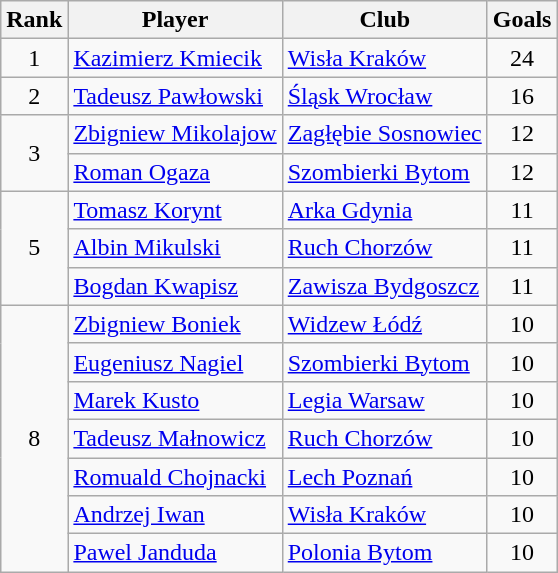<table class="wikitable" style="text-align:center">
<tr>
<th>Rank</th>
<th>Player</th>
<th>Club</th>
<th>Goals</th>
</tr>
<tr>
<td rowspan="1">1</td>
<td align="left"> <a href='#'>Kazimierz Kmiecik</a></td>
<td align="left"><a href='#'>Wisła Kraków</a></td>
<td>24</td>
</tr>
<tr>
<td rowspan="1">2</td>
<td align="left"> <a href='#'>Tadeusz Pawłowski</a></td>
<td align="left"><a href='#'>Śląsk Wrocław</a></td>
<td>16</td>
</tr>
<tr>
<td rowspan="2">3</td>
<td align="left"> <a href='#'>Zbigniew Mikolajow</a></td>
<td align="left"><a href='#'>Zagłębie Sosnowiec</a></td>
<td>12</td>
</tr>
<tr>
<td align="left"> <a href='#'>Roman Ogaza</a></td>
<td align="left"><a href='#'>Szombierki Bytom</a></td>
<td>12</td>
</tr>
<tr>
<td rowspan="3">5</td>
<td align="left"> <a href='#'>Tomasz Korynt</a></td>
<td align="left"><a href='#'>Arka Gdynia</a></td>
<td>11</td>
</tr>
<tr>
<td align="left"> <a href='#'>Albin Mikulski</a></td>
<td align="left"><a href='#'>Ruch Chorzów</a></td>
<td>11</td>
</tr>
<tr>
<td align="left"> <a href='#'>Bogdan Kwapisz</a></td>
<td align="left"><a href='#'>Zawisza Bydgoszcz</a></td>
<td>11</td>
</tr>
<tr>
<td rowspan="7">8</td>
<td align="left"> <a href='#'>Zbigniew Boniek</a></td>
<td align="left"><a href='#'>Widzew Łódź</a></td>
<td>10</td>
</tr>
<tr>
<td align="left"> <a href='#'>Eugeniusz Nagiel</a></td>
<td align="left"><a href='#'>Szombierki Bytom</a></td>
<td>10</td>
</tr>
<tr>
<td align="left"> <a href='#'>Marek Kusto</a></td>
<td align="left"><a href='#'>Legia Warsaw</a></td>
<td>10</td>
</tr>
<tr>
<td align="left"> <a href='#'>Tadeusz Małnowicz</a></td>
<td align="left"><a href='#'>Ruch Chorzów</a></td>
<td>10</td>
</tr>
<tr>
<td align="left"> <a href='#'>Romuald Chojnacki</a></td>
<td align="left"><a href='#'>Lech Poznań</a></td>
<td>10</td>
</tr>
<tr>
<td align="left"> <a href='#'>Andrzej Iwan</a></td>
<td align="left"><a href='#'>Wisła Kraków</a></td>
<td>10</td>
</tr>
<tr>
<td align="left"> <a href='#'>Pawel Janduda</a></td>
<td align="left"><a href='#'>Polonia Bytom</a></td>
<td>10</td>
</tr>
</table>
